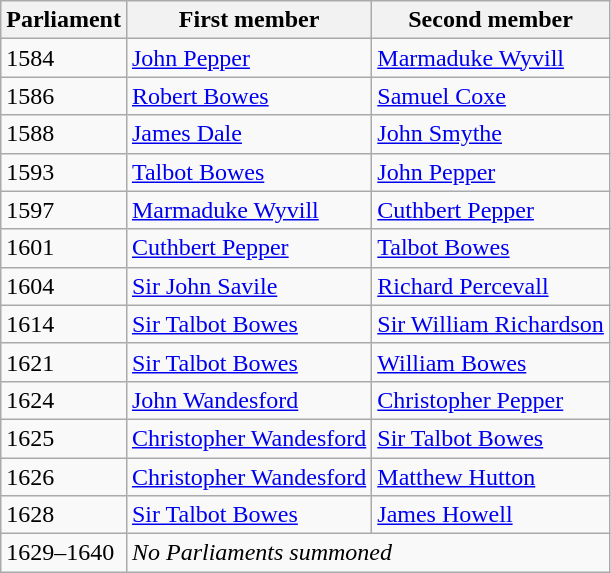<table class="wikitable">
<tr>
<th>Parliament</th>
<th>First member</th>
<th>Second member</th>
</tr>
<tr>
<td>1584</td>
<td><a href='#'>John Pepper</a></td>
<td><a href='#'>Marmaduke Wyvill</a></td>
</tr>
<tr>
<td>1586</td>
<td><a href='#'>Robert Bowes</a></td>
<td><a href='#'>Samuel Coxe</a></td>
</tr>
<tr>
<td>1588</td>
<td><a href='#'>James Dale</a></td>
<td><a href='#'>John Smythe</a></td>
</tr>
<tr>
<td>1593</td>
<td><a href='#'>Talbot Bowes</a></td>
<td><a href='#'>John Pepper</a></td>
</tr>
<tr>
<td>1597</td>
<td><a href='#'>Marmaduke Wyvill</a></td>
<td><a href='#'>Cuthbert Pepper</a></td>
</tr>
<tr>
<td>1601</td>
<td><a href='#'>Cuthbert Pepper</a></td>
<td><a href='#'>Talbot Bowes</a></td>
</tr>
<tr>
<td>1604</td>
<td><a href='#'>Sir John Savile</a></td>
<td><a href='#'>Richard Percevall</a></td>
</tr>
<tr>
<td>1614</td>
<td><a href='#'>Sir Talbot Bowes</a></td>
<td><a href='#'>Sir William Richardson</a></td>
</tr>
<tr>
<td>1621</td>
<td><a href='#'>Sir Talbot Bowes</a></td>
<td><a href='#'>William Bowes</a></td>
</tr>
<tr>
<td>1624</td>
<td><a href='#'>John Wandesford</a></td>
<td><a href='#'>Christopher Pepper</a></td>
</tr>
<tr>
<td>1625</td>
<td><a href='#'>Christopher Wandesford</a></td>
<td><a href='#'>Sir Talbot Bowes</a></td>
</tr>
<tr>
<td>1626</td>
<td><a href='#'>Christopher Wandesford</a></td>
<td><a href='#'>Matthew Hutton</a></td>
</tr>
<tr>
<td>1628</td>
<td><a href='#'>Sir Talbot Bowes</a></td>
<td><a href='#'>James Howell</a></td>
</tr>
<tr>
<td>1629–1640</td>
<td colspan="2"><em>No Parliaments summoned</em></td>
</tr>
</table>
